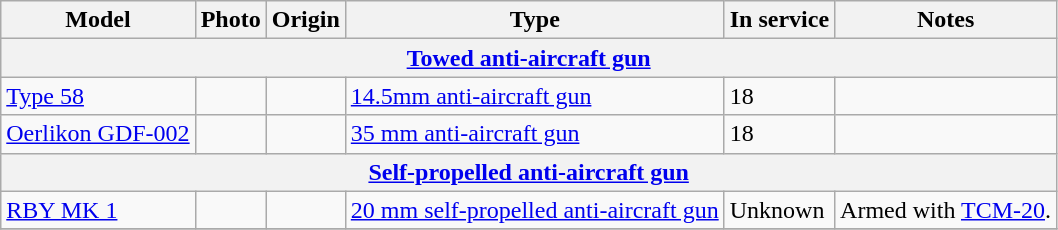<table class="wikitable">
<tr>
<th>Model</th>
<th>Photo</th>
<th>Origin</th>
<th>Type</th>
<th>In service</th>
<th>Notes</th>
</tr>
<tr>
<th colspan="7"><a href='#'>Towed anti-aircraft gun</a></th>
</tr>
<tr>
<td><a href='#'>Type 58</a></td>
<td></td>
<td></td>
<td><a href='#'>14.5mm anti-aircraft gun</a></td>
<td>18</td>
<td></td>
</tr>
<tr>
<td><a href='#'>Oerlikon GDF-002</a></td>
<td></td>
<td></td>
<td><a href='#'>35 mm anti-aircraft gun</a></td>
<td>18</td>
<td></td>
</tr>
<tr>
<th colspan="7"><a href='#'>Self-propelled anti-aircraft gun</a></th>
</tr>
<tr>
<td><a href='#'>RBY MK 1</a></td>
<td></td>
<td></td>
<td><a href='#'>20 mm self-propelled anti-aircraft gun</a></td>
<td>Unknown</td>
<td>Armed with <a href='#'>TCM-20</a>.</td>
</tr>
<tr>
</tr>
</table>
